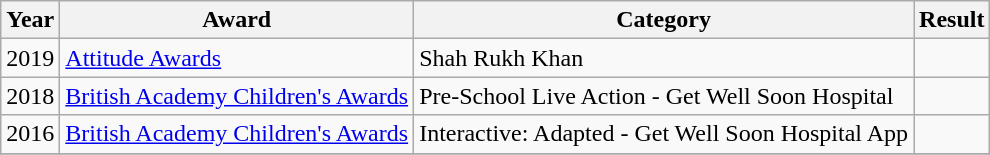<table class= wikitable sortable>
<tr>
<th>Year</th>
<th>Award</th>
<th>Category</th>
<th>Result</th>
</tr>
<tr>
<td>2019</td>
<td><a href='#'>Attitude Awards</a></td>
<td>Shah Rukh Khan</td>
<td></td>
</tr>
<tr>
<td>2018</td>
<td><a href='#'>British Academy Children's Awards</a></td>
<td>Pre-School Live Action - Get Well Soon Hospital</td>
<td></td>
</tr>
<tr>
<td>2016</td>
<td><a href='#'>British Academy Children's Awards</a></td>
<td>Interactive: Adapted - Get Well Soon Hospital App</td>
<td></td>
</tr>
<tr>
</tr>
</table>
